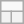<table class="wikitable floatright">
<tr>
<td align=center colspan=2></td>
</tr>
<tr>
<th width=50%></th>
<th width=50%></th>
</tr>
</table>
